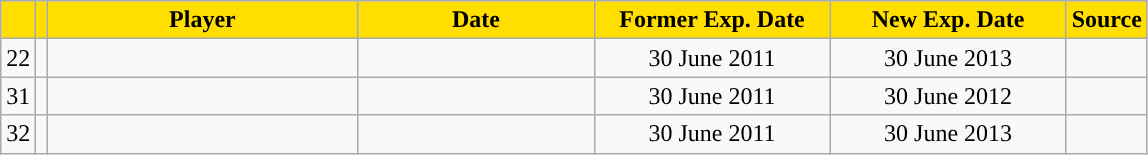<table class="wikitable sortable">
<tr>
<th style="background:#FFDE00"></th>
<th style="background:#FFDE00"></th>
<th width=200 style="background:#FFDE00">Player</th>
<th width=150 style="background:#FFDE00">Date</th>
<th width=150 style="background:#FFDE00">Former Exp. Date</th>
<th width=150 style="background:#FFDE00">New Exp. Date</th>
<th style="background:#FFDE00">Source</th>
</tr>
<tr>
<td align=center>22</td>
<td align=center></td>
<td></td>
<td align=center></td>
<td align=center>30 June 2011</td>
<td align=center>30 June 2013</td>
<td align=center></td>
</tr>
<tr>
<td align=center>31</td>
<td align=center></td>
<td></td>
<td align=center></td>
<td align=center>30 June 2011</td>
<td align=center>30 June 2012</td>
<td align=center></td>
</tr>
<tr>
<td align=center>32</td>
<td align=center></td>
<td></td>
<td align=center></td>
<td align=center>30 June 2011</td>
<td align=center>30 June 2013</td>
<td align=center></td>
</tr>
</table>
